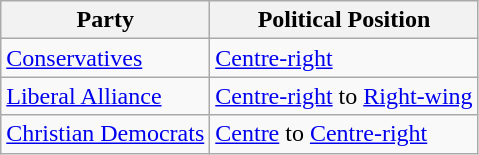<table class="wikitable mw-collapsible mw-collapsed">
<tr>
<th>Party</th>
<th>Political Position</th>
</tr>
<tr>
<td><a href='#'>Conservatives</a></td>
<td><a href='#'>Centre-right</a></td>
</tr>
<tr>
<td><a href='#'>Liberal Alliance</a></td>
<td><a href='#'>Centre-right</a> to <a href='#'>Right-wing</a></td>
</tr>
<tr>
<td><a href='#'>Christian Democrats</a></td>
<td><a href='#'>Centre</a> to <a href='#'>Centre-right</a></td>
</tr>
</table>
